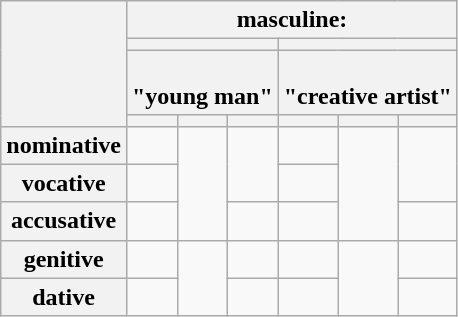<table class="wikitable polytonic">
<tr>
<th rowspan="4"></th>
<th colspan="6">masculine: </th>
</tr>
<tr>
<th colspan="3"></th>
<th colspan="3"></th>
</tr>
<tr>
<th colspan="3"><br>"young man"</th>
<th colspan="3"><br>"creative artist"</th>
</tr>
<tr>
<th></th>
<th></th>
<th></th>
<th></th>
<th></th>
<th></th>
</tr>
<tr>
<th>nominative</th>
<td></td>
<td rowspan="3"></td>
<td rowspan="2"></td>
<td></td>
<td rowspan="3"></td>
<td rowspan="2"></td>
</tr>
<tr>
<th>vocative</th>
<td></td>
<td></td>
</tr>
<tr>
<th>accusative</th>
<td></td>
<td></td>
<td></td>
<td></td>
</tr>
<tr>
<th>genitive</th>
<td></td>
<td rowspan="2"></td>
<td></td>
<td></td>
<td rowspan="2"></td>
<td></td>
</tr>
<tr>
<th>dative</th>
<td></td>
<td></td>
<td></td>
<td></td>
</tr>
</table>
